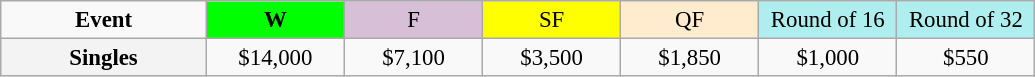<table class=wikitable style=font-size:95%;text-align:center>
<tr>
<td style="width:130px"><strong>Event</strong></td>
<td style="width:85px; background:lime"><strong>W</strong></td>
<td style="width:85px; background:thistle">F</td>
<td style="width:85px; background:#ffff00">SF</td>
<td style="width:85px; background:#ffebcd">QF</td>
<td style="width:85px; background:#afeeee">Round of 16</td>
<td style="width:85px; background:#afeeee">Round of 32</td>
</tr>
<tr>
<th style=background:#f3f3f3>Singles </th>
<td>$14,000</td>
<td>$7,100</td>
<td>$3,500</td>
<td>$1,850</td>
<td>$1,000</td>
<td>$550</td>
</tr>
</table>
